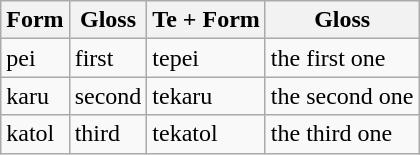<table class="wikitable">
<tr>
<th>Form</th>
<th>Gloss</th>
<th>Te + Form</th>
<th>Gloss</th>
</tr>
<tr>
<td>pei</td>
<td>first</td>
<td>tepei</td>
<td>the first one</td>
</tr>
<tr>
<td>karu</td>
<td>second</td>
<td>tekaru</td>
<td>the second one</td>
</tr>
<tr>
<td>katol</td>
<td>third</td>
<td>tekatol</td>
<td>the third one</td>
</tr>
</table>
